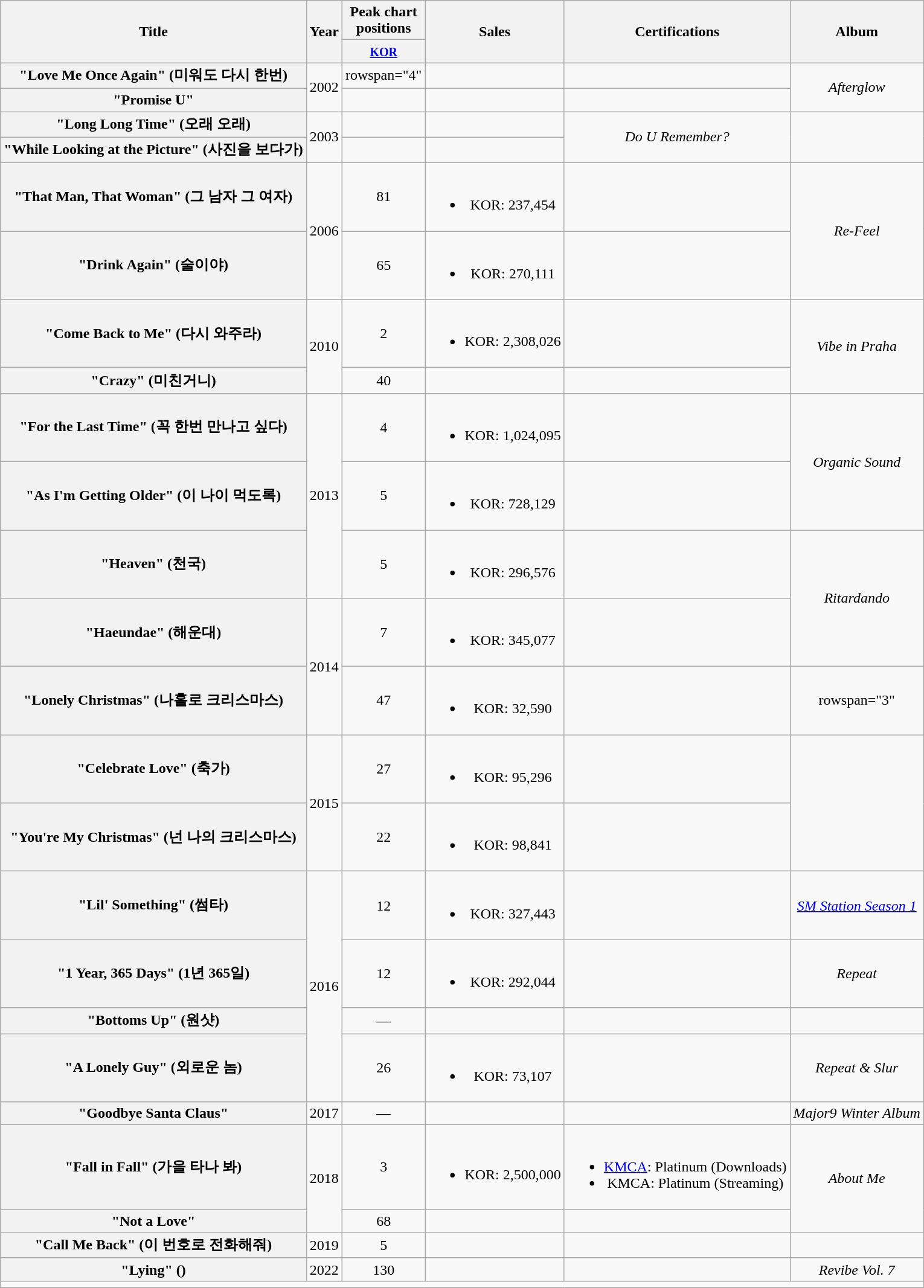<table class="wikitable plainrowheaders" style="text-align:center;">
<tr>
<th scope="col" rowspan="2">Title</th>
<th scope="col" rowspan="2">Year</th>
<th scope="col" colspan="1" style="width:5em;">Peak chart positions</th>
<th rowspan="2">Sales</th>
<th rowspan="2">Certifications</th>
<th scope="col" rowspan="2">Album</th>
</tr>
<tr>
<th><small><a href='#'>KOR</a></small><br></th>
</tr>
<tr>
<th scope="row">"Love Me Once Again" (미워도 다시 한번)</th>
<td rowspan="2">2002</td>
<td>rowspan="4" </td>
<td></td>
<td></td>
<td rowspan="2"><em>Afterglow</em></td>
</tr>
<tr>
<th scope="row">"Promise U"</th>
<td></td>
<td></td>
</tr>
<tr>
<th scope="row">"Long Long Time" (오래 오래)</th>
<td rowspan="2">2003</td>
<td></td>
<td></td>
<td rowspan="2"><em>Do U Remember?</em></td>
</tr>
<tr>
<th scope="row">"While Looking at the Picture" (사진을 보다가)</th>
<td></td>
<td></td>
</tr>
<tr>
<th scope="row">"That Man, That Woman" (그 남자 그 여자)<br></th>
<td rowspan="2">2006</td>
<td>81</td>
<td><br><ul><li>KOR: 237,454</li></ul></td>
<td></td>
<td rowspan="2"><em>Re-Feel</em></td>
</tr>
<tr>
<th scope="row">"Drink Again" (술이야)</th>
<td>65</td>
<td><br><ul><li>KOR: 270,111</li></ul></td>
<td></td>
</tr>
<tr>
<th scope="row">"Come Back to Me" (다시 와주라)</th>
<td rowspan="2">2010</td>
<td>2</td>
<td><br><ul><li>KOR: 2,308,026</li></ul></td>
<td></td>
<td rowspan="2"><em>Vibe in Praha</em></td>
</tr>
<tr>
<th scope="row">"Crazy" (미친거니)</th>
<td>40</td>
<td></td>
<td></td>
</tr>
<tr>
<th scope="row">"For the Last Time" (꼭 한번 만나고 싶다)</th>
<td rowspan="3">2013</td>
<td>4</td>
<td><br><ul><li>KOR: 1,024,095</li></ul></td>
<td></td>
<td rowspan="2"><em>Organic Sound</em></td>
</tr>
<tr>
<th scope="row">"As I'm Getting Older" (이 나이 먹도록)</th>
<td>5</td>
<td><br><ul><li>KOR: 728,129</li></ul></td>
<td></td>
</tr>
<tr>
<th scope="row">"Heaven" (천국)<br></th>
<td>5</td>
<td><br><ul><li>KOR: 296,576</li></ul></td>
<td></td>
<td rowspan="2"><em>Ritardando</em></td>
</tr>
<tr>
<th scope="row">"Haeundae" (해운대)<br></th>
<td rowspan="2">2014</td>
<td>7</td>
<td><br><ul><li>KOR: 345,077</li></ul></td>
<td></td>
</tr>
<tr>
<th scope="row">"Lonely Christmas" (나홀로 크리스마스)<br></th>
<td>47</td>
<td><br><ul><li>KOR: 32,590</li></ul></td>
<td></td>
<td>rowspan="3" </td>
</tr>
<tr>
<th scope="row">"Celebrate Love" (축가)<br></th>
<td rowspan="2">2015</td>
<td>27</td>
<td><br><ul><li>KOR: 95,296</li></ul></td>
<td></td>
</tr>
<tr>
<th scope="row">"You're My Christmas" (넌 나의 크리스마스)<br></th>
<td>22</td>
<td><br><ul><li>KOR: 98,841</li></ul></td>
<td></td>
</tr>
<tr>
<th scope="row">"Lil' Something" (썸타)<br></th>
<td rowspan="4">2016</td>
<td>12</td>
<td><br><ul><li>KOR: 327,443</li></ul></td>
<td></td>
<td><em><a href='#'>SM Station Season 1</a></em></td>
</tr>
<tr>
<th scope="row">"1 Year, 365 Days" (1년 365일)<br></th>
<td>12</td>
<td><br><ul><li>KOR: 292,044</li></ul></td>
<td></td>
<td><em>Repeat</em></td>
</tr>
<tr>
<th scope="row">"Bottoms Up" (원샷)<br></th>
<td>—</td>
<td></td>
<td></td>
<td></td>
</tr>
<tr>
<th scope="row">"A Lonely Guy" (외로운 놈)</th>
<td>26</td>
<td><br><ul><li>KOR: 73,107</li></ul></td>
<td></td>
<td><em>Repeat & Slur</em></td>
</tr>
<tr>
<th scope="row">"Goodbye Santa Claus"<br></th>
<td>2017</td>
<td>—</td>
<td></td>
<td></td>
<td><em>Major9 Winter Album</em></td>
</tr>
<tr>
<th scope="row">"Fall in Fall" (가을 타나 봐)</th>
<td rowspan="2">2018</td>
<td>3</td>
<td><br><ul><li>KOR: 2,500,000</li></ul></td>
<td><br><ul><li><a href='#'>KMCA</a>: Platinum (Downloads)</li><li>KMCA: Platinum (Streaming)</li></ul></td>
<td rowspan="2"><em>About Me</em></td>
</tr>
<tr>
<th scope="row">"Not a Love"</th>
<td>68</td>
<td></td>
<td></td>
</tr>
<tr>
<th scope="row">"Call Me Back" (이 번호로 전화해줘)</th>
<td>2019</td>
<td>5</td>
<td></td>
<td></td>
<td></td>
</tr>
<tr>
<th scope="row">"Lying" ()<br></th>
<td>2022</td>
<td>130</td>
<td></td>
<td></td>
<td><em>Revibe Vol. 7</em></td>
</tr>
<tr>
<td colspan="6"></td>
</tr>
</table>
